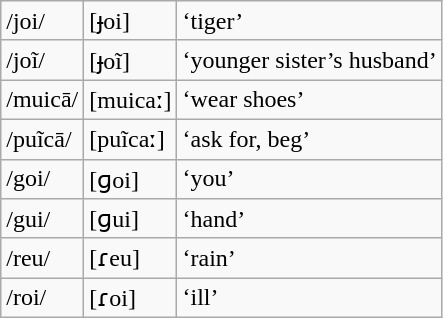<table class="wikitable">
<tr>
<td>/joi/</td>
<td>[ɟoi]</td>
<td>‘tiger’</td>
</tr>
<tr>
<td>/joĩ/</td>
<td>[ɟoĩ]</td>
<td>‘younger sister’s husband’</td>
</tr>
<tr>
<td>/muicā/</td>
<td>[muicaː]</td>
<td>‘wear shoes’</td>
</tr>
<tr>
<td>/puĩcā/</td>
<td>[puĩcaː]</td>
<td>‘ask for, beg’</td>
</tr>
<tr>
<td>/goi/</td>
<td>[ɡoi]</td>
<td>‘you’</td>
</tr>
<tr>
<td>/gui/</td>
<td>[ɡui]</td>
<td>‘hand’</td>
</tr>
<tr>
<td>/reu/</td>
<td>[ɾeu]</td>
<td>‘rain’</td>
</tr>
<tr>
<td>/roi/</td>
<td>[ɾoi]</td>
<td>‘ill’</td>
</tr>
</table>
